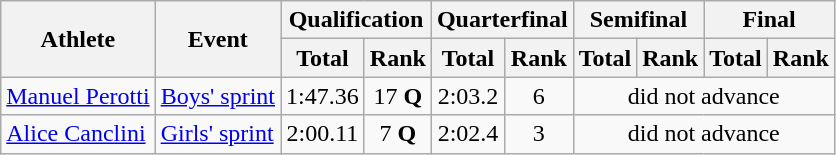<table class="wikitable">
<tr>
<th rowspan="2">Athlete</th>
<th rowspan="2">Event</th>
<th colspan="2">Qualification</th>
<th colspan="2">Quarterfinal</th>
<th colspan="2">Semifinal</th>
<th colspan="2">Final</th>
</tr>
<tr>
<th>Total</th>
<th>Rank</th>
<th>Total</th>
<th>Rank</th>
<th>Total</th>
<th>Rank</th>
<th>Total</th>
<th>Rank</th>
</tr>
<tr>
<td><a href='#'>Manuel Perotti</a></td>
<td><a href='#'>Boys' sprint</a></td>
<td align="center">1:47.36</td>
<td align="center">17 <strong>Q</strong></td>
<td align="center">2:03.2</td>
<td align="center">6</td>
<td align="center" colspan=4>did not advance</td>
</tr>
<tr>
<td><a href='#'>Alice Canclini</a></td>
<td><a href='#'>Girls' sprint</a></td>
<td align="center">2:00.11</td>
<td align="center">7 <strong>Q</strong></td>
<td align="center">2:02.4</td>
<td align="center">3</td>
<td align="center" colspan=4>did not advance</td>
</tr>
</table>
